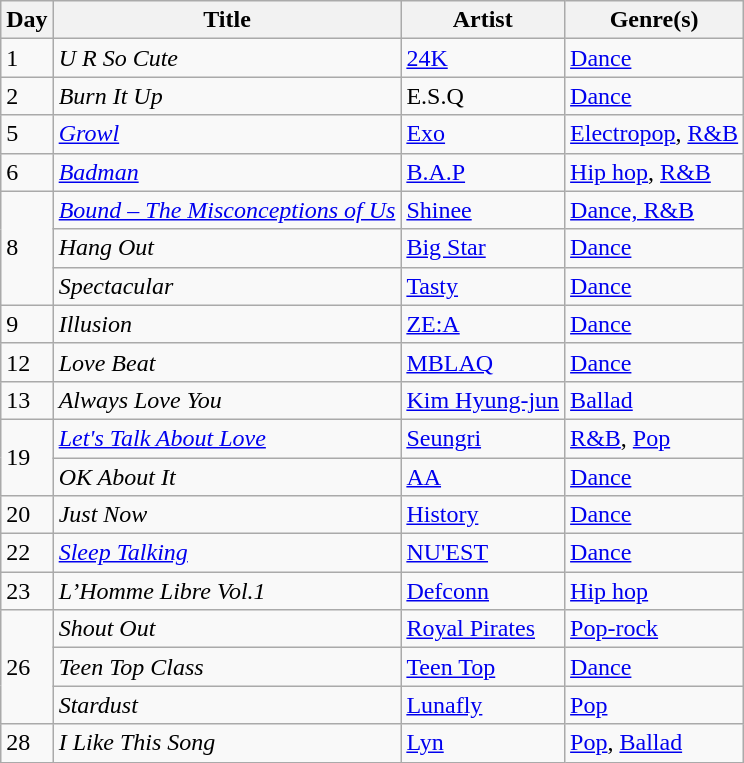<table class="wikitable" style="text-align: left;">
<tr>
<th>Day</th>
<th>Title</th>
<th>Artist</th>
<th>Genre(s)</th>
</tr>
<tr>
<td>1</td>
<td><em>U R So Cute</em></td>
<td><a href='#'>24K</a></td>
<td><a href='#'>Dance</a></td>
</tr>
<tr>
<td>2</td>
<td><em>Burn It Up</em></td>
<td>E.S.Q</td>
<td><a href='#'>Dance</a></td>
</tr>
<tr>
<td>5</td>
<td><em><a href='#'>Growl</a></em></td>
<td><a href='#'>Exo</a></td>
<td><a href='#'>Electropop</a>, <a href='#'>R&B</a></td>
</tr>
<tr>
<td>6</td>
<td><em><a href='#'>Badman</a></em></td>
<td><a href='#'>B.A.P</a></td>
<td><a href='#'>Hip hop</a>, <a href='#'>R&B</a></td>
</tr>
<tr>
<td rowspan="3">8</td>
<td><em><a href='#'>Bound – The Misconceptions of Us</a></em></td>
<td><a href='#'>Shinee</a></td>
<td><a href='#'>Dance, R&B</a></td>
</tr>
<tr>
<td><em>Hang Out</em></td>
<td><a href='#'>Big Star</a></td>
<td><a href='#'>Dance</a></td>
</tr>
<tr>
<td><em>Spectacular</em></td>
<td><a href='#'>Tasty</a></td>
<td><a href='#'>Dance</a></td>
</tr>
<tr>
<td>9</td>
<td><em>Illusion</em></td>
<td><a href='#'>ZE:A</a></td>
<td><a href='#'>Dance</a></td>
</tr>
<tr>
<td>12</td>
<td><em>Love Beat</em></td>
<td><a href='#'>MBLAQ</a></td>
<td><a href='#'>Dance</a></td>
</tr>
<tr>
<td>13</td>
<td><em>Always Love You</em></td>
<td><a href='#'>Kim Hyung-jun</a></td>
<td><a href='#'>Ballad</a></td>
</tr>
<tr>
<td rowspan="2">19</td>
<td><em><a href='#'>Let's Talk About Love</a></em></td>
<td><a href='#'>Seungri</a></td>
<td><a href='#'>R&B</a>, <a href='#'>Pop</a></td>
</tr>
<tr>
<td><em>OK About It</em></td>
<td><a href='#'>AA</a></td>
<td><a href='#'>Dance</a></td>
</tr>
<tr>
<td>20</td>
<td><em>Just Now</em></td>
<td><a href='#'>History</a></td>
<td><a href='#'>Dance</a></td>
</tr>
<tr>
<td>22</td>
<td><em><a href='#'>Sleep Talking</a></em></td>
<td><a href='#'>NU'EST</a></td>
<td><a href='#'>Dance</a></td>
</tr>
<tr>
<td>23</td>
<td><em>L’Homme Libre Vol.1</em></td>
<td><a href='#'>Defconn</a></td>
<td><a href='#'>Hip hop</a></td>
</tr>
<tr>
<td rowspan="3">26</td>
<td><em>Shout Out</em></td>
<td><a href='#'>Royal Pirates</a></td>
<td><a href='#'>Pop-rock</a></td>
</tr>
<tr>
<td><em>Teen Top Class</em></td>
<td><a href='#'>Teen Top</a></td>
<td><a href='#'>Dance</a></td>
</tr>
<tr>
<td><em>Stardust</em></td>
<td><a href='#'>Lunafly</a></td>
<td><a href='#'>Pop</a></td>
</tr>
<tr>
<td>28</td>
<td><em>I Like This Song</em></td>
<td><a href='#'>Lyn</a></td>
<td><a href='#'>Pop</a>, <a href='#'>Ballad</a></td>
</tr>
</table>
